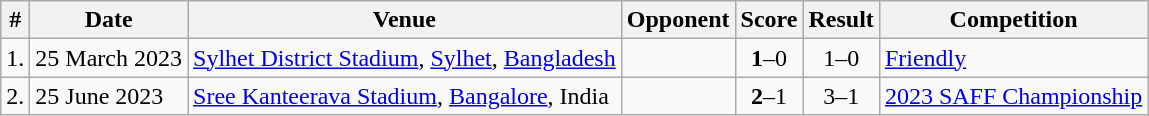<table class="wikitable">
<tr>
<th>#</th>
<th>Date</th>
<th>Venue</th>
<th>Opponent</th>
<th>Score</th>
<th>Result</th>
<th>Competition</th>
</tr>
<tr>
<td>1.</td>
<td>25 March 2023</td>
<td><a href='#'>Sylhet District Stadium</a>, <a href='#'>Sylhet</a>, <a href='#'>Bangladesh</a></td>
<td></td>
<td style="text-align:center;"><strong>1</strong>–0</td>
<td style="text-align:center;">1–0</td>
<td><a href='#'>Friendly</a></td>
</tr>
<tr>
<td>2.</td>
<td>25 June 2023</td>
<td><a href='#'>Sree Kanteerava Stadium</a>, <a href='#'>Bangalore</a>, India</td>
<td></td>
<td style="text-align:center;"><strong>2</strong>–1</td>
<td style="text-align:center;">3–1</td>
<td><a href='#'>2023 SAFF Championship</a></td>
</tr>
</table>
